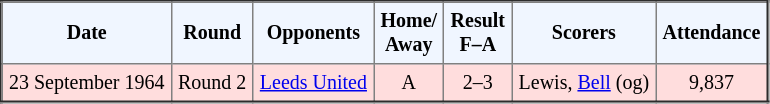<table border="2" cellpadding="4" style="border-collapse:collapse; text-align:center; font-size:smaller;">
<tr style="background:#f0f6ff;">
<th><strong>Date</strong></th>
<th><strong>Round</strong></th>
<th><strong>Opponents</strong></th>
<th><strong>Home/<br>Away</strong></th>
<th><strong>Result<br>F–A</strong></th>
<th><strong>Scorers</strong></th>
<th><strong>Attendance</strong></th>
</tr>
<tr bgcolor="#ffdddd">
<td>23 September 1964</td>
<td>Round 2</td>
<td><a href='#'>Leeds United</a></td>
<td>A</td>
<td>2–3</td>
<td>Lewis, <a href='#'>Bell</a> (og)</td>
<td>9,837</td>
</tr>
</table>
